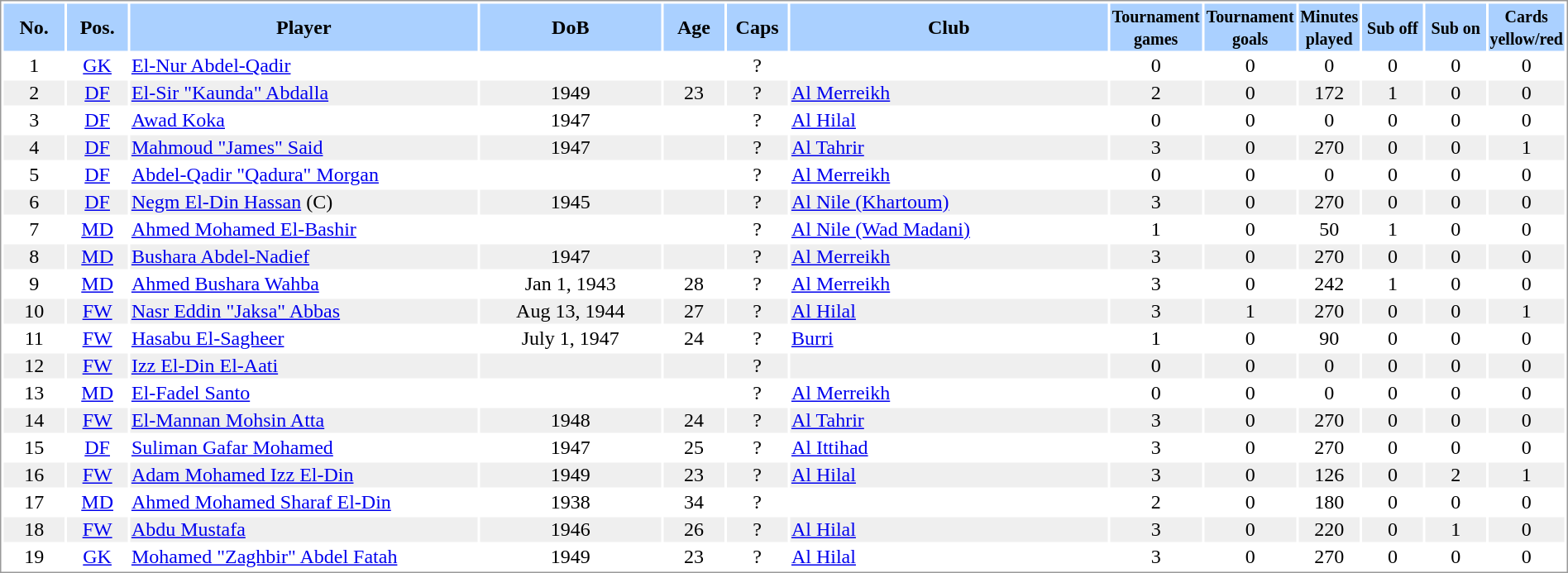<table border="0" width="100%" style="border: 1px solid #999; background-color:#FFFFFF; text-align:center">
<tr align="center" bgcolor="#AAD0FF">
<th width=4%>No.</th>
<th width=4%>Pos.</th>
<th width=23%>Player</th>
<th width=12%>DoB</th>
<th width=4%>Age</th>
<th width=4%>Caps</th>
<th width=21%>Club</th>
<th width=6%><small>Tournament<br>games</small></th>
<th width=6%><small>Tournament<br>goals</small></th>
<th width=4%><small>Minutes<br>played</small></th>
<th width=4%><small>Sub off</small></th>
<th width=4%><small>Sub on</small></th>
<th width=4%><small>Cards<br>yellow/red</small></th>
</tr>
<tr>
<td>1</td>
<td><a href='#'>GK</a></td>
<td align="left"><a href='#'>El-Nur Abdel-Qadir</a></td>
<td></td>
<td></td>
<td>?</td>
<td align="left"></td>
<td>0</td>
<td>0</td>
<td>0</td>
<td>0</td>
<td>0</td>
<td>0</td>
</tr>
<tr bgcolor="#EFEFEF">
<td>2</td>
<td><a href='#'>DF</a></td>
<td align="left"><a href='#'>El-Sir "Kaunda" Abdalla</a></td>
<td>1949</td>
<td>23</td>
<td>?</td>
<td align="left"> <a href='#'>Al Merreikh</a></td>
<td>2</td>
<td>0</td>
<td>172</td>
<td>1</td>
<td>0</td>
<td>0</td>
</tr>
<tr>
<td>3</td>
<td><a href='#'>DF</a></td>
<td align="left"><a href='#'>Awad Koka</a></td>
<td>1947</td>
<td></td>
<td>?</td>
<td align="left"> <a href='#'>Al Hilal</a></td>
<td>0</td>
<td>0</td>
<td>0</td>
<td>0</td>
<td>0</td>
<td>0</td>
</tr>
<tr bgcolor="#EFEFEF">
<td>4</td>
<td><a href='#'>DF</a></td>
<td align="left"><a href='#'>Mahmoud "James" Said</a></td>
<td>1947</td>
<td></td>
<td>?</td>
<td align="left"> <a href='#'>Al Tahrir</a></td>
<td>3</td>
<td>0</td>
<td>270</td>
<td>0</td>
<td>0</td>
<td>1</td>
</tr>
<tr>
<td>5</td>
<td><a href='#'>DF</a></td>
<td align="left"><a href='#'>Abdel-Qadir "Qadura" Morgan</a></td>
<td></td>
<td></td>
<td>?</td>
<td align="left"> <a href='#'>Al Merreikh</a></td>
<td>0</td>
<td>0</td>
<td>0</td>
<td>0</td>
<td>0</td>
<td>0</td>
</tr>
<tr bgcolor="#EFEFEF">
<td>6</td>
<td><a href='#'>DF</a></td>
<td align="left"><a href='#'>Negm El-Din Hassan</a> (C)</td>
<td>1945</td>
<td></td>
<td>?</td>
<td align="left"> <a href='#'>Al Nile (Khartoum)</a></td>
<td>3</td>
<td>0</td>
<td>270</td>
<td>0</td>
<td>0</td>
<td>0</td>
</tr>
<tr>
<td>7</td>
<td><a href='#'>MD</a></td>
<td align="left"><a href='#'>Ahmed Mohamed El-Bashir</a></td>
<td></td>
<td></td>
<td>?</td>
<td align="left"> <a href='#'>Al Nile (Wad Madani)</a></td>
<td>1</td>
<td>0</td>
<td>50</td>
<td>1</td>
<td>0</td>
<td>0</td>
</tr>
<tr bgcolor="#EFEFEF">
<td>8</td>
<td><a href='#'>MD</a></td>
<td align="left"><a href='#'>Bushara Abdel-Nadief</a></td>
<td>1947</td>
<td></td>
<td>?</td>
<td align="left"> <a href='#'>Al Merreikh</a></td>
<td>3</td>
<td>0</td>
<td>270</td>
<td>0</td>
<td>0</td>
<td>0</td>
</tr>
<tr>
<td>9</td>
<td><a href='#'>MD</a></td>
<td align="left"><a href='#'>Ahmed Bushara Wahba</a></td>
<td>Jan 1, 1943</td>
<td>28</td>
<td>?</td>
<td align="left"> <a href='#'>Al Merreikh</a></td>
<td>3</td>
<td>0</td>
<td>242</td>
<td>1</td>
<td>0</td>
<td>0</td>
</tr>
<tr bgcolor="#EFEFEF">
<td>10</td>
<td><a href='#'>FW</a></td>
<td align="left"><a href='#'>Nasr Eddin "Jaksa" Abbas</a></td>
<td>Aug 13, 1944</td>
<td>27</td>
<td>?</td>
<td align="left"> <a href='#'>Al Hilal</a></td>
<td>3</td>
<td>1</td>
<td>270</td>
<td>0</td>
<td>0</td>
<td>1</td>
</tr>
<tr>
<td>11</td>
<td><a href='#'>FW</a></td>
<td align="left"><a href='#'>Hasabu El-Sagheer</a></td>
<td>July 1, 1947</td>
<td>24</td>
<td>?</td>
<td align="left"> <a href='#'>Burri</a></td>
<td>1</td>
<td>0</td>
<td>90</td>
<td>0</td>
<td>0</td>
<td>0</td>
</tr>
<tr bgcolor="#EFEFEF">
<td>12</td>
<td><a href='#'>FW</a></td>
<td align="left"><a href='#'>Izz El-Din El-Aati</a></td>
<td></td>
<td></td>
<td>?</td>
<td align="left"></td>
<td>0</td>
<td>0</td>
<td>0</td>
<td>0</td>
<td>0</td>
<td>0</td>
</tr>
<tr>
<td>13</td>
<td><a href='#'>MD</a></td>
<td align="left"><a href='#'>El-Fadel Santo</a></td>
<td></td>
<td></td>
<td>?</td>
<td align="left"> <a href='#'>Al Merreikh</a></td>
<td>0</td>
<td>0</td>
<td>0</td>
<td>0</td>
<td>0</td>
<td>0</td>
</tr>
<tr bgcolor="#EFEFEF">
<td>14</td>
<td><a href='#'>FW</a></td>
<td align="left"><a href='#'>El-Mannan Mohsin Atta</a></td>
<td>1948</td>
<td>24</td>
<td>?</td>
<td align="left"> <a href='#'>Al Tahrir</a></td>
<td>3</td>
<td>0</td>
<td>270</td>
<td>0</td>
<td>0</td>
<td>0</td>
</tr>
<tr>
<td>15</td>
<td><a href='#'>DF</a></td>
<td align="left"><a href='#'>Suliman Gafar Mohamed</a></td>
<td>1947</td>
<td>25</td>
<td>?</td>
<td align="left"> <a href='#'>Al Ittihad</a></td>
<td>3</td>
<td>0</td>
<td>270</td>
<td>0</td>
<td>0</td>
<td>0</td>
</tr>
<tr bgcolor="#EFEFEF">
<td>16</td>
<td><a href='#'>FW</a></td>
<td align="left"><a href='#'>Adam Mohamed Izz El-Din</a></td>
<td>1949</td>
<td>23</td>
<td>?</td>
<td align="left"> <a href='#'>Al Hilal</a></td>
<td>3</td>
<td>0</td>
<td>126</td>
<td>0</td>
<td>2</td>
<td>1</td>
</tr>
<tr>
<td>17</td>
<td><a href='#'>MD</a></td>
<td align="left"><a href='#'>Ahmed Mohamed Sharaf El-Din</a></td>
<td>1938</td>
<td>34</td>
<td>?</td>
<td align="left"></td>
<td>2</td>
<td>0</td>
<td>180</td>
<td>0</td>
<td>0</td>
<td>0</td>
</tr>
<tr bgcolor="#EFEFEF">
<td>18</td>
<td><a href='#'>FW</a></td>
<td align="left"><a href='#'>Abdu Mustafa</a></td>
<td>1946</td>
<td>26</td>
<td>?</td>
<td align="left"> <a href='#'>Al Hilal</a></td>
<td>3</td>
<td>0</td>
<td>220</td>
<td>0</td>
<td>1</td>
<td>0</td>
</tr>
<tr>
<td>19</td>
<td><a href='#'>GK</a></td>
<td align="left"><a href='#'>Mohamed "Zaghbir" Abdel Fatah</a></td>
<td>1949</td>
<td>23</td>
<td>?</td>
<td align="left"> <a href='#'>Al Hilal</a></td>
<td>3</td>
<td>0</td>
<td>270</td>
<td>0</td>
<td>0</td>
<td>0</td>
</tr>
</table>
